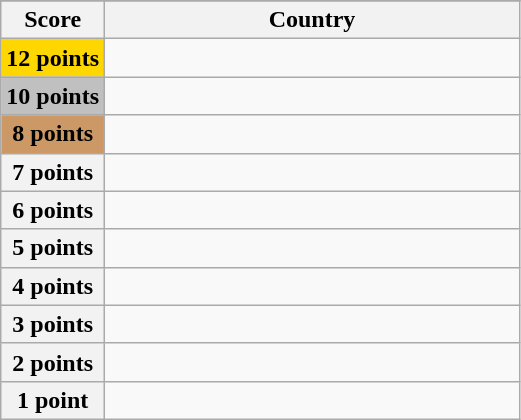<table class="wikitable">
<tr>
</tr>
<tr>
<th scope="col" width="20%">Score</th>
<th scope="col">Country</th>
</tr>
<tr>
<th scope="row" style="background:gold">12 points</th>
<td></td>
</tr>
<tr>
<th scope="row" style="background:silver">10 points</th>
<td></td>
</tr>
<tr>
<th scope="row" style="background:#CC9966">8 points</th>
<td></td>
</tr>
<tr>
<th scope="row">7 points</th>
<td></td>
</tr>
<tr>
<th scope="row">6 points</th>
<td></td>
</tr>
<tr>
<th scope="row">5 points</th>
<td></td>
</tr>
<tr>
<th scope="row">4 points</th>
<td></td>
</tr>
<tr>
<th scope="row">3 points</th>
<td></td>
</tr>
<tr>
<th scope="row">2 points</th>
<td></td>
</tr>
<tr>
<th scope="row">1 point</th>
<td></td>
</tr>
</table>
